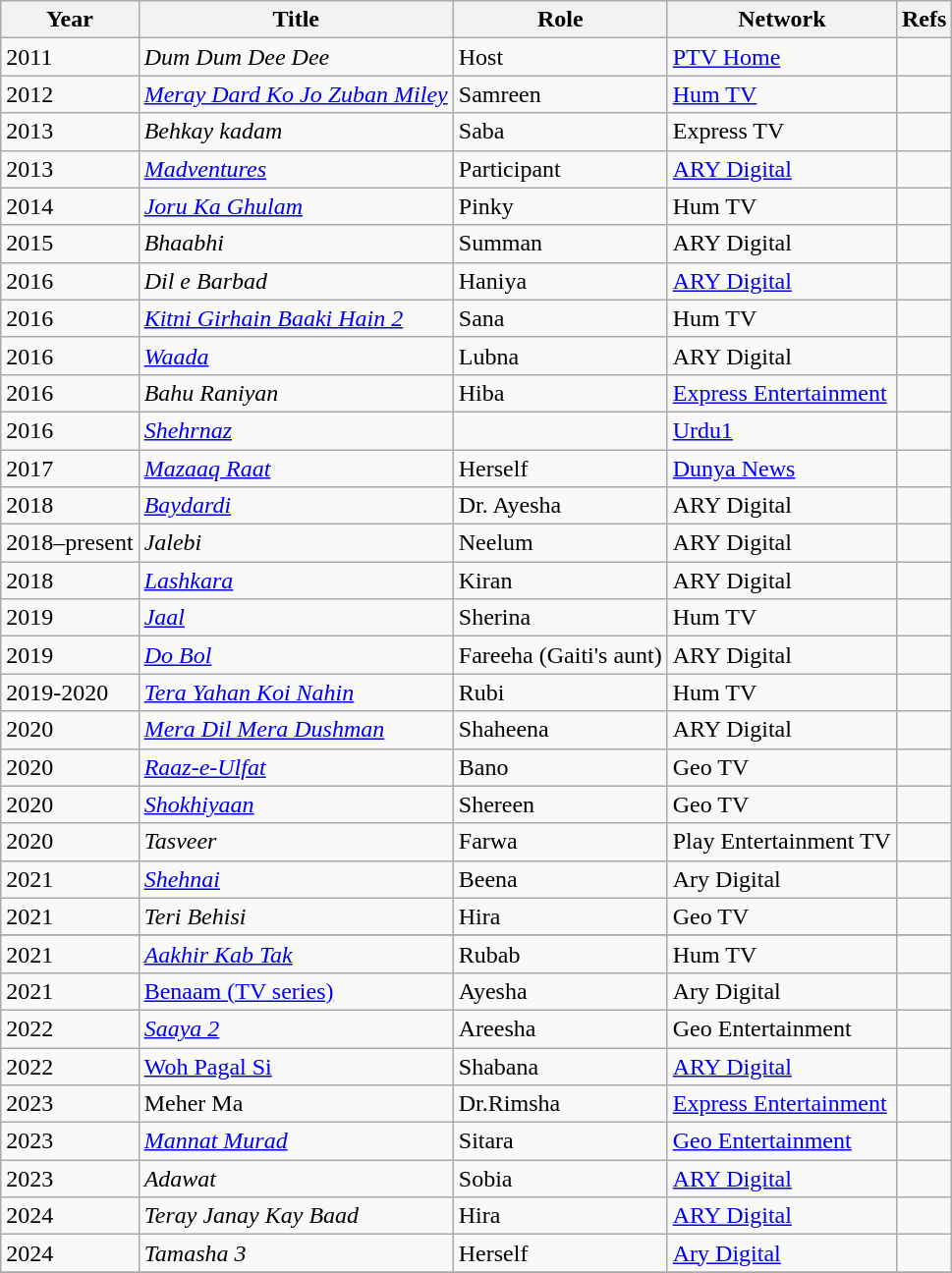<table class="wikitable">
<tr>
<th>Year</th>
<th>Title</th>
<th>Role</th>
<th>Network</th>
<th>Refs</th>
</tr>
<tr>
<td>2011</td>
<td><em>Dum Dum Dee Dee</em></td>
<td>Host</td>
<td><a href='#'>PTV Home</a></td>
<td></td>
</tr>
<tr>
<td>2012</td>
<td><em><a href='#'>Meray Dard Ko Jo Zuban Miley</a></em></td>
<td>Samreen</td>
<td><a href='#'>Hum TV</a></td>
<td></td>
</tr>
<tr>
<td>2013</td>
<td><em>Behkay kadam</em></td>
<td>Saba</td>
<td>Express TV</td>
<td></td>
</tr>
<tr>
<td>2013</td>
<td><a href='#'><em>Madventures</em></a></td>
<td>Participant</td>
<td><a href='#'>ARY Digital</a></td>
<td></td>
</tr>
<tr>
<td>2014</td>
<td><a href='#'><em>Joru Ka Ghulam</em></a></td>
<td>Pinky</td>
<td>Hum TV</td>
<td></td>
</tr>
<tr>
<td>2015</td>
<td><em>Bhaabhi</em></td>
<td>Summan</td>
<td>ARY Digital</td>
<td></td>
</tr>
<tr>
<td>2016</td>
<td><em>Dil e Barbad</em></td>
<td>Haniya</td>
<td><a href='#'>ARY Digital</a></td>
<td></td>
</tr>
<tr>
<td>2016</td>
<td><em><a href='#'>Kitni Girhain Baaki Hain 2</a></em></td>
<td>Sana</td>
<td>Hum TV</td>
<td></td>
</tr>
<tr>
<td>2016</td>
<td><em><a href='#'>Waada</a></em></td>
<td>Lubna</td>
<td>ARY Digital</td>
<td></td>
</tr>
<tr>
<td>2016</td>
<td><em>Bahu Raniyan</em></td>
<td>Hiba</td>
<td><a href='#'>Express Entertainment</a></td>
<td></td>
</tr>
<tr>
<td>2016</td>
<td><em><a href='#'>Shehrnaz</a></em></td>
<td></td>
<td><a href='#'>Urdu1</a></td>
<td></td>
</tr>
<tr>
<td>2017</td>
<td><em><a href='#'>Mazaaq Raat</a></em></td>
<td>Herself</td>
<td><a href='#'>Dunya News</a></td>
<td></td>
</tr>
<tr>
<td>2018</td>
<td><em><a href='#'>Baydardi</a></em></td>
<td>Dr. Ayesha</td>
<td>ARY Digital</td>
<td></td>
</tr>
<tr>
<td>2018–present</td>
<td><em>Jalebi</em></td>
<td>Neelum</td>
<td>ARY Digital</td>
<td></td>
</tr>
<tr>
<td>2018</td>
<td><em><a href='#'>Lashkara</a></em></td>
<td>Kiran</td>
<td>ARY Digital</td>
<td></td>
</tr>
<tr>
<td>2019</td>
<td><em><a href='#'>Jaal</a></em></td>
<td>Sherina</td>
<td>Hum TV</td>
<td></td>
</tr>
<tr>
<td>2019</td>
<td><em><a href='#'>Do Bol</a></em></td>
<td>Fareeha (Gaiti's aunt)</td>
<td>ARY Digital</td>
<td></td>
</tr>
<tr>
<td>2019-2020</td>
<td><em><a href='#'>Tera Yahan Koi Nahin</a></em></td>
<td>Rubi</td>
<td>Hum TV</td>
<td></td>
</tr>
<tr>
<td>2020</td>
<td><em><a href='#'>Mera Dil Mera Dushman</a></em></td>
<td>Shaheena</td>
<td>ARY Digital</td>
<td></td>
</tr>
<tr>
<td>2020</td>
<td><em><a href='#'>Raaz-e-Ulfat</a></em></td>
<td>Bano</td>
<td>Geo TV</td>
<td></td>
</tr>
<tr>
<td>2020</td>
<td><em><a href='#'>Shokhiyaan</a></em></td>
<td>Shereen</td>
<td>Geo TV</td>
<td></td>
</tr>
<tr>
<td>2020</td>
<td><em>Tasveer</em></td>
<td>Farwa</td>
<td>Play Entertainment TV</td>
<td></td>
</tr>
<tr>
<td>2021</td>
<td><em><a href='#'>Shehnai</a></em></td>
<td>Beena</td>
<td>Ary Digital</td>
<td></td>
</tr>
<tr>
<td>2021</td>
<td><em>Teri Behisi</em></td>
<td>Hira</td>
<td>Geo TV</td>
<td></td>
</tr>
<tr>
</tr>
<tr>
<td>2021</td>
<td><em><a href='#'>Aakhir Kab Tak</a></em></td>
<td>Rubab</td>
<td>Hum TV</td>
<td></td>
</tr>
<tr>
<td>2021</td>
<td><a href='#'>Benaam (TV series)</a></td>
<td>Ayesha</td>
<td>Ary Digital</td>
<td></td>
</tr>
<tr>
<td>2022</td>
<td><em><a href='#'>Saaya 2</a></em></td>
<td>Areesha</td>
<td>Geo Entertainment</td>
<td></td>
</tr>
<tr>
<td>2022</td>
<td><a href='#'>Woh Pagal Si</a></td>
<td>Shabana</td>
<td><a href='#'>ARY Digital</a></td>
<td></td>
</tr>
<tr>
<td>2023</td>
<td>Meher Ma</td>
<td>Dr.Rimsha</td>
<td><a href='#'>Express Entertainment</a></td>
<td></td>
</tr>
<tr>
<td>2023</td>
<td><em><a href='#'>Mannat Murad</a></em></td>
<td>Sitara</td>
<td><a href='#'>Geo Entertainment</a></td>
<td></td>
</tr>
<tr>
<td>2023</td>
<td><em>Adawat</em></td>
<td>Sobia</td>
<td><a href='#'>ARY Digital</a></td>
<td></td>
</tr>
<tr>
<td>2024</td>
<td><em>Teray Janay Kay Baad</em></td>
<td>Hira</td>
<td><a href='#'>ARY Digital</a></td>
<td></td>
</tr>
<tr>
<td>2024</td>
<td><em>Tamasha 3</em></td>
<td>Herself</td>
<td><a href='#'>Ary Digital</a></td>
<td></td>
</tr>
<tr>
</tr>
</table>
